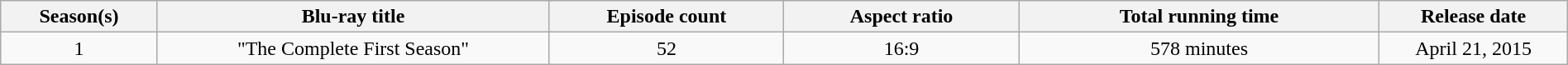<table class="wikitable" width="100%" style="vertical-align:top">
<tr>
<th width="10%">Season(s)</th>
<th colspan="2" width="25%">Blu-ray title</th>
<th width="15%">Episode count</th>
<th width="15%">Aspect ratio</th>
<th width="23%">Total running time</th>
<th width="12%">Release date</th>
</tr>
<tr>
<td align="center">1</td>
<td colspan="2" align="center">"The Complete First Season"</td>
<td align="center">52</td>
<td align="center">16:9</td>
<td align="center">578 minutes</td>
<td align="center">April 21, 2015</td>
</tr>
</table>
